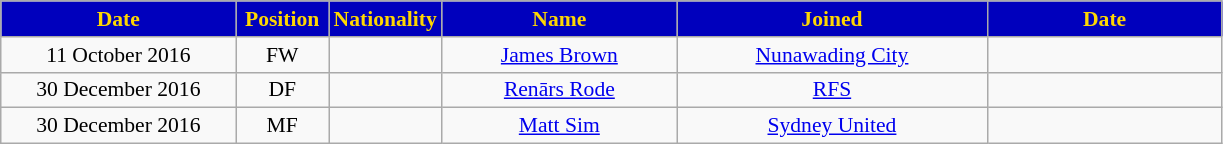<table class="wikitable"  style="text-align:center; font-size:90%; ">
<tr>
<th style="background:#0000BD; color:gold; width:150px;">Date</th>
<th style="background:#0000BD; color:gold; width:55px;">Position</th>
<th style="background:#0000BD; color:gold; width:55px;">Nationality</th>
<th style="background:#0000BD; color:gold; width:150px;">Name</th>
<th style="background:#0000BD; color:gold; width:200px;">Joined</th>
<th style="background:#0000BD; color:gold; width:150px;">Date</th>
</tr>
<tr>
<td>11 October 2016</td>
<td>FW</td>
<td></td>
<td><a href='#'>James Brown</a></td>
<td><a href='#'>Nunawading City</a></td>
<td></td>
</tr>
<tr>
<td>30 December 2016</td>
<td>DF</td>
<td></td>
<td><a href='#'>Renārs Rode</a></td>
<td><a href='#'>RFS</a></td>
<td></td>
</tr>
<tr>
<td>30 December 2016</td>
<td>MF</td>
<td></td>
<td><a href='#'>Matt Sim</a></td>
<td><a href='#'>Sydney United</a></td>
<td></td>
</tr>
</table>
